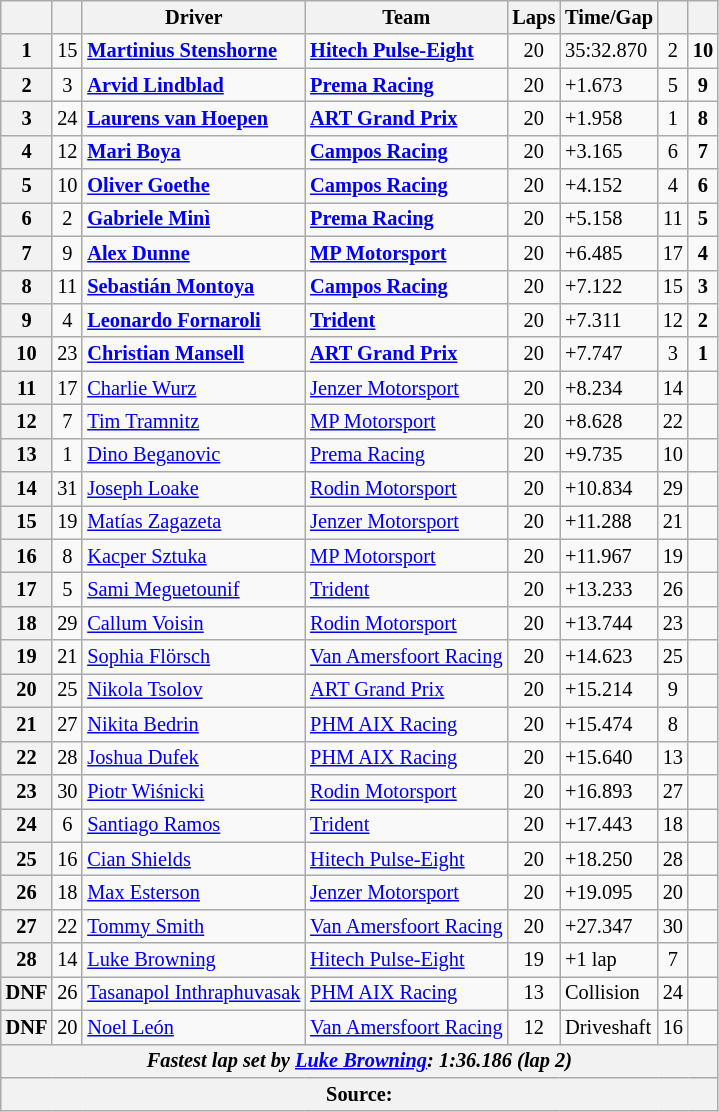<table class="wikitable" style="font-size:85%">
<tr>
<th></th>
<th></th>
<th>Driver</th>
<th>Team</th>
<th>Laps</th>
<th>Time/Gap</th>
<th></th>
<th></th>
</tr>
<tr>
<th>1</th>
<td align="center">15</td>
<td> <strong><a href='#'>Martinius Stenshorne</a></strong></td>
<td><strong><a href='#'>Hitech Pulse-Eight</a></strong></td>
<td align="center">20</td>
<td>35:32.870</td>
<td align="center">2</td>
<td align="center"><strong>10</strong></td>
</tr>
<tr>
<th>2</th>
<td align="center">3</td>
<td> <strong><a href='#'>Arvid Lindblad</a></strong></td>
<td><strong><a href='#'>Prema Racing</a></strong></td>
<td align="center">20</td>
<td>+1.673</td>
<td align="center">5</td>
<td align="center"><strong>9</strong></td>
</tr>
<tr>
<th>3</th>
<td align="center">24</td>
<td> <strong><a href='#'>Laurens van Hoepen</a></strong></td>
<td><strong><a href='#'>ART Grand Prix</a></strong></td>
<td align="center">20</td>
<td>+1.958</td>
<td align="center">1</td>
<td align="center"><strong>8</strong></td>
</tr>
<tr>
<th>4</th>
<td align="center">12</td>
<td> <strong><a href='#'>Mari Boya</a></strong></td>
<td><strong><a href='#'>Campos Racing</a></strong></td>
<td align="center">20</td>
<td>+3.165</td>
<td align="center">6</td>
<td align="center"><strong>7</strong></td>
</tr>
<tr>
<th>5</th>
<td align="center">10</td>
<td> <strong><a href='#'>Oliver Goethe</a></strong></td>
<td><strong><a href='#'>Campos Racing</a></strong></td>
<td align="center">20</td>
<td>+4.152</td>
<td align="center">4</td>
<td align="center"><strong>6</strong></td>
</tr>
<tr>
<th>6</th>
<td align="center">2</td>
<td> <strong><a href='#'>Gabriele Minì</a></strong></td>
<td><strong><a href='#'>Prema Racing</a></strong></td>
<td align="center">20</td>
<td>+5.158</td>
<td align="center">11</td>
<td align="center"><strong>5</strong></td>
</tr>
<tr>
<th>7</th>
<td align="center">9</td>
<td> <strong><a href='#'>Alex Dunne</a></strong></td>
<td><strong><a href='#'>MP Motorsport</a></strong></td>
<td align="center">20</td>
<td>+6.485</td>
<td align="center">17</td>
<td align="center"><strong>4</strong></td>
</tr>
<tr>
<th>8</th>
<td align="center">11</td>
<td> <strong><a href='#'>Sebastián Montoya</a></strong></td>
<td><strong><a href='#'>Campos Racing</a></strong></td>
<td align="center">20</td>
<td>+7.122</td>
<td align="center">15</td>
<td align="center"><strong>3</strong></td>
</tr>
<tr>
<th>9</th>
<td align="center">4</td>
<td> <strong><a href='#'>Leonardo Fornaroli</a></strong></td>
<td><strong><a href='#'>Trident</a></strong></td>
<td align="center">20</td>
<td>+7.311</td>
<td align="center">12</td>
<td align="center"><strong>2</strong></td>
</tr>
<tr>
<th>10</th>
<td align="center">23</td>
<td> <strong><a href='#'>Christian Mansell</a></strong></td>
<td><strong><a href='#'>ART Grand Prix</a></strong></td>
<td align="center">20</td>
<td>+7.747</td>
<td align="center">3</td>
<td align="center"><strong>1</strong></td>
</tr>
<tr>
<th>11</th>
<td align="center">17</td>
<td> <a href='#'>Charlie Wurz</a></td>
<td><a href='#'>Jenzer Motorsport</a></td>
<td align="center">20</td>
<td>+8.234</td>
<td align="center">14</td>
<td align="center"></td>
</tr>
<tr>
<th>12</th>
<td align="center">7</td>
<td> <a href='#'>Tim Tramnitz</a></td>
<td><a href='#'>MP Motorsport</a></td>
<td align="center">20</td>
<td>+8.628</td>
<td align="center">22</td>
<td align="center"></td>
</tr>
<tr>
<th>13</th>
<td align="center">1</td>
<td> <a href='#'>Dino Beganovic</a></td>
<td><a href='#'>Prema Racing</a></td>
<td align="center">20</td>
<td>+9.735</td>
<td align="center">10</td>
<td align="center"></td>
</tr>
<tr>
<th>14</th>
<td align="center">31</td>
<td> <a href='#'>Joseph Loake</a></td>
<td><a href='#'>Rodin Motorsport</a></td>
<td align="center">20</td>
<td>+10.834</td>
<td align="center">29</td>
<td align="center"></td>
</tr>
<tr>
<th>15</th>
<td align="center">19</td>
<td> <a href='#'>Matías Zagazeta</a></td>
<td><a href='#'>Jenzer Motorsport</a></td>
<td align="center">20</td>
<td>+11.288</td>
<td align="center">21</td>
<td align="center"></td>
</tr>
<tr>
<th>16</th>
<td align="center">8</td>
<td> <a href='#'>Kacper Sztuka</a></td>
<td><a href='#'>MP Motorsport</a></td>
<td align="center">20</td>
<td>+11.967</td>
<td align="center">19</td>
<td align="center"></td>
</tr>
<tr>
<th>17</th>
<td align="center">5</td>
<td> <a href='#'>Sami Meguetounif</a></td>
<td><a href='#'>Trident</a></td>
<td align="center">20</td>
<td>+13.233</td>
<td align="center">26</td>
<td align="center"></td>
</tr>
<tr>
<th>18</th>
<td align="center">29</td>
<td> <a href='#'>Callum Voisin</a></td>
<td><a href='#'>Rodin Motorsport</a></td>
<td align="center">20</td>
<td>+13.744</td>
<td align="center">23</td>
<td align="center"></td>
</tr>
<tr>
<th>19</th>
<td align="center">21</td>
<td> <a href='#'>Sophia Flörsch</a></td>
<td><a href='#'>Van Amersfoort Racing</a></td>
<td align="center">20</td>
<td>+14.623</td>
<td align="center">25</td>
<td align="center"></td>
</tr>
<tr>
<th>20</th>
<td align="center">25</td>
<td> <a href='#'>Nikola Tsolov</a></td>
<td><a href='#'>ART Grand Prix</a></td>
<td align="center">20</td>
<td>+15.214</td>
<td align="center">9</td>
<td align="center"></td>
</tr>
<tr>
<th>21</th>
<td align="center">27</td>
<td> <a href='#'>Nikita Bedrin</a></td>
<td><a href='#'>PHM AIX Racing</a></td>
<td align="center">20</td>
<td>+15.474</td>
<td align="center">8</td>
<td align="center"></td>
</tr>
<tr>
<th>22</th>
<td align="center">28</td>
<td> <a href='#'>Joshua Dufek</a></td>
<td><a href='#'>PHM AIX Racing</a></td>
<td align="center">20</td>
<td>+15.640</td>
<td align="center">13</td>
<td align="center"></td>
</tr>
<tr>
<th>23</th>
<td align="center">30</td>
<td> <a href='#'>Piotr Wiśnicki</a></td>
<td><a href='#'>Rodin Motorsport</a></td>
<td align="center">20</td>
<td>+16.893</td>
<td align="center">27</td>
<td align="center"></td>
</tr>
<tr>
<th>24</th>
<td align="center">6</td>
<td> <a href='#'>Santiago Ramos</a></td>
<td><a href='#'>Trident</a></td>
<td align="center">20</td>
<td>+17.443</td>
<td align="center">18</td>
<td align="center"></td>
</tr>
<tr>
<th>25</th>
<td align="center">16</td>
<td> <a href='#'>Cian Shields</a></td>
<td><a href='#'>Hitech Pulse-Eight</a></td>
<td align="center">20</td>
<td>+18.250</td>
<td align="center">28</td>
<td align="center"></td>
</tr>
<tr>
<th>26</th>
<td align="center">18</td>
<td> <a href='#'>Max Esterson</a></td>
<td><a href='#'>Jenzer Motorsport</a></td>
<td align="center">20</td>
<td>+19.095</td>
<td align="center">20</td>
<td align="center"></td>
</tr>
<tr>
<th>27</th>
<td align="center">22</td>
<td> <a href='#'>Tommy Smith</a></td>
<td><a href='#'>Van Amersfoort Racing</a></td>
<td align="center">20</td>
<td>+27.347</td>
<td align="center">30</td>
<td align="center"></td>
</tr>
<tr>
<th>28</th>
<td align="center">14</td>
<td> <a href='#'>Luke Browning</a></td>
<td><a href='#'>Hitech Pulse-Eight</a></td>
<td align="center">19</td>
<td>+1 lap</td>
<td align="center">7</td>
<td align="center"></td>
</tr>
<tr>
<th>DNF</th>
<td align="center">26</td>
<td> <a href='#'>Tasanapol Inthraphuvasak</a></td>
<td><a href='#'>PHM AIX Racing</a></td>
<td align="center">13</td>
<td>Collision</td>
<td align="center">24</td>
<td align="center"></td>
</tr>
<tr>
<th>DNF</th>
<td align="center">20</td>
<td> <a href='#'>Noel León</a></td>
<td><a href='#'>Van Amersfoort Racing</a></td>
<td align="center">12</td>
<td>Driveshaft</td>
<td align="center">16</td>
<td align="center"></td>
</tr>
<tr>
<th colspan="8"><em>Fastest lap set by  <a href='#'>Luke Browning</a>: 1:36.186 (lap 2)</em></th>
</tr>
<tr>
<th colspan="8">Source:</th>
</tr>
</table>
